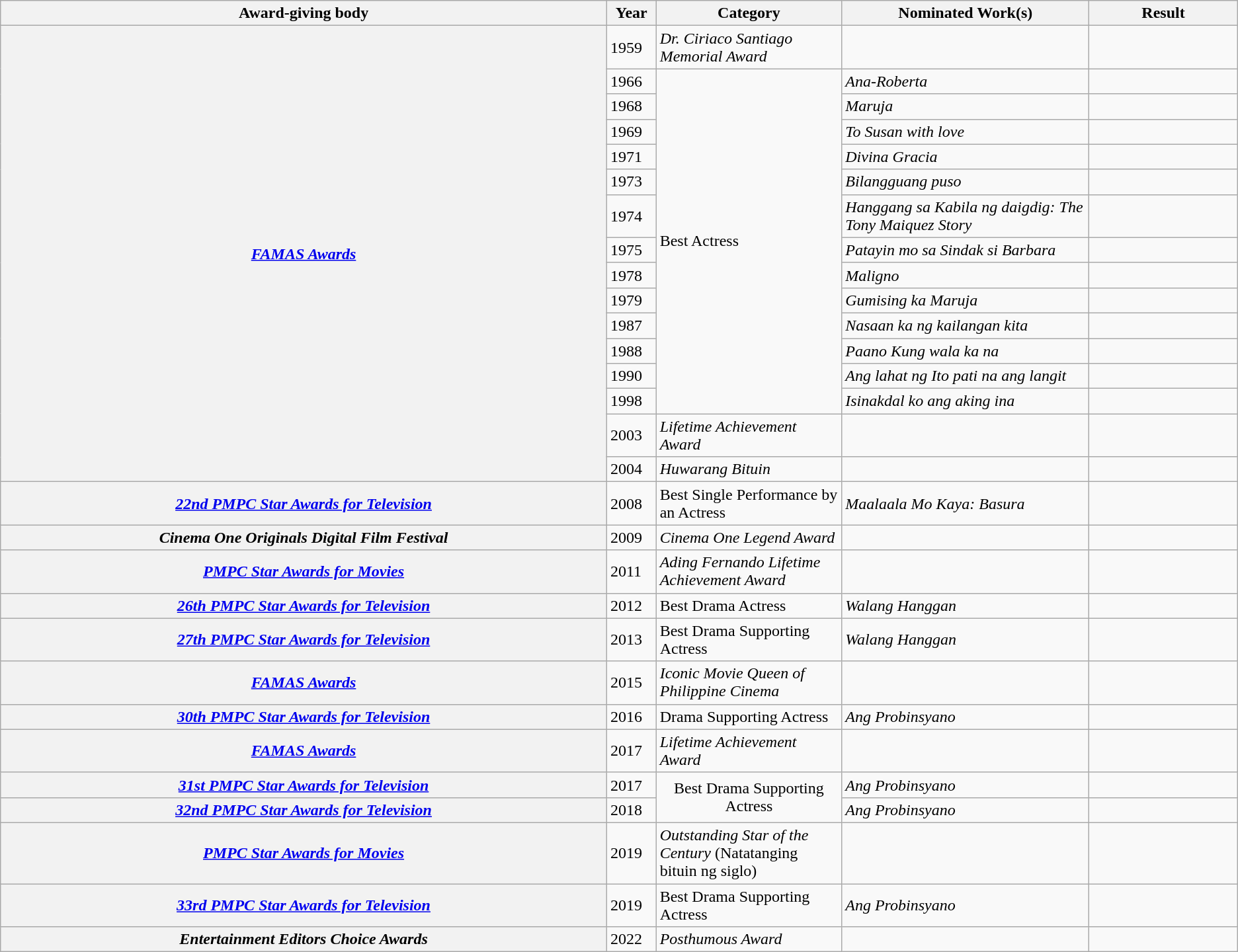<table class= "wikitable sortable">
<tr>
<th Width=15 %>Award-giving body</th>
<th Width=4%>Year</th>
<th Width=15%>Category</th>
<th Width=20%>Nominated Work(s)</th>
<th Width=12% colspan=2>Result</th>
</tr>
<tr>
<th scope="row" rowspan="16"><em><a href='#'>FAMAS Awards</a></em></th>
<td scope="row">1959</td>
<td><em>Dr. Ciriaco Santiago Memorial Award</em></td>
<td></td>
<td></td>
</tr>
<tr>
<td scope="row">1966</td>
<td rowspan="13" style=text-align: Center;">Best Actress</td>
<td><em>Ana-Roberta</em></td>
<td></td>
</tr>
<tr>
<td scope="row">1968</td>
<td><em>Maruja</em></td>
<td></td>
</tr>
<tr>
<td scope="row">1969</td>
<td><em>To Susan with love</em></td>
<td></td>
</tr>
<tr>
<td scope="row">1971</td>
<td><em>Divina Gracia</em></td>
<td></td>
</tr>
<tr>
<td scope="row">1973</td>
<td><em>Bilangguang puso</em></td>
<td></td>
</tr>
<tr>
<td scope="row">1974</td>
<td><em>Hanggang sa Kabila ng daigdig: The Tony Maiquez Story</em></td>
<td></td>
</tr>
<tr>
<td scope="row">1975</td>
<td><em>Patayin mo sa Sindak si Barbara</em></td>
<td></td>
</tr>
<tr>
<td scope="row">1978</td>
<td><em>Maligno</em></td>
<td></td>
</tr>
<tr>
<td scope="row">1979</td>
<td><em>Gumising ka Maruja</em></td>
<td></td>
</tr>
<tr>
<td scope="row">1987</td>
<td><em>Nasaan ka ng kailangan kita</em></td>
<td></td>
</tr>
<tr>
<td scope="row">1988</td>
<td><em>Paano Kung wala ka na</em></td>
<td></td>
</tr>
<tr>
<td scope="row">1990</td>
<td><em>Ang lahat ng Ito pati na ang langit</em></td>
<td></td>
</tr>
<tr>
<td scope="row">1998</td>
<td><em>Isinakdal ko ang aking ina</em></td>
<td></td>
</tr>
<tr>
<td scope="row">2003</td>
<td><em>Lifetime Achievement Award</em></td>
<td></td>
<td></td>
</tr>
<tr>
<td scope="row">2004</td>
<td><em>Huwarang Bituin</em></td>
<td></td>
<td></td>
</tr>
<tr>
<th scope="row" rowspan=1><em><a href='#'>22nd PMPC Star Awards for Television</a></em></th>
<td scope="row">2008</td>
<td>Best Single Performance by an  Actress</td>
<td><em>Maalaala Mo Kaya: Basura</em></td>
<td></td>
</tr>
<tr>
<th scope="row" rowspan=1><em>Cinema One Originals Digital Film Festival</em></th>
<td scope="row">2009</td>
<td><em>Cinema One Legend Award</em></td>
<td></td>
<td></td>
</tr>
<tr>
<th scope="row" rowspan=1><em><a href='#'>PMPC Star Awards for Movies</a></em></th>
<td scope="row">2011</td>
<td><em>Ading Fernando Lifetime Achievement Award</em></td>
<td></td>
<td></td>
</tr>
<tr>
<th scope="row" rowspan=1><em><a href='#'>26th PMPC Star Awards for Television</a></em></th>
<td scope="row">2012</td>
<td>Best Drama Actress</td>
<td><em>Walang Hanggan</em></td>
<td></td>
</tr>
<tr>
<th scope="row" rowspan=1><em><a href='#'>27th PMPC Star Awards for Television</a></em></th>
<td scope="row">2013</td>
<td>Best Drama Supporting Actress</td>
<td><em>Walang Hanggan</em></td>
<td></td>
</tr>
<tr>
<th scope="row" rowspan=1><em><a href='#'>FAMAS Awards</a></em></th>
<td scope="row">2015</td>
<td><em>Iconic Movie Queen of Philippine Cinema</em></td>
<td></td>
<td></td>
</tr>
<tr>
<th scope="row" rowspan=1><em><a href='#'>30th PMPC Star Awards for Television</a></em></th>
<td scope="row">2016</td>
<td>Drama Supporting Actress</td>
<td><em>Ang Probinsyano</em></td>
<td></td>
</tr>
<tr>
<th scope="row" rowspan=1><em><a href='#'>FAMAS Awards</a></em></th>
<td scope="row">2017</td>
<td><em>Lifetime Achievement Award</em></td>
<td></td>
<td></td>
</tr>
<tr>
<th scope="row" rowspan=1><em><a href='#'>31st PMPC Star Awards for Television</a></em></th>
<td scope="row">2017</td>
<td rowspan=2 style=text-align:Center;">Best Drama Supporting Actress</td>
<td><em>Ang Probinsyano</em></td>
<td></td>
</tr>
<tr>
<th scope="row" rowspan=1><em><a href='#'>32nd PMPC Star Awards for Television</a></em></th>
<td scope="row">2018</td>
<td><em>Ang Probinsyano</em></td>
<td></td>
</tr>
<tr>
<th scope="row" rowspan=1><em><a href='#'>PMPC Star Awards for Movies</a></em></th>
<td scope="row">2019</td>
<td><em>Outstanding Star of the Century</em> (Natatanging bituin ng siglo)</td>
<td></td>
<td></td>
</tr>
<tr>
<th scope="row" rowspan=1><em><a href='#'>33rd PMPC Star Awards for Television</a></em></th>
<td scope="row">2019</td>
<td>Best Drama Supporting Actress</td>
<td><em>Ang Probinsyano</em></td>
<td></td>
</tr>
<tr>
<th scope="row" rowspan=1><em>Entertainment Editors Choice Awards</em></th>
<td scope="row">2022</td>
<td><em>Posthumous Award</em></td>
<td></td>
<td></td>
</tr>
</table>
